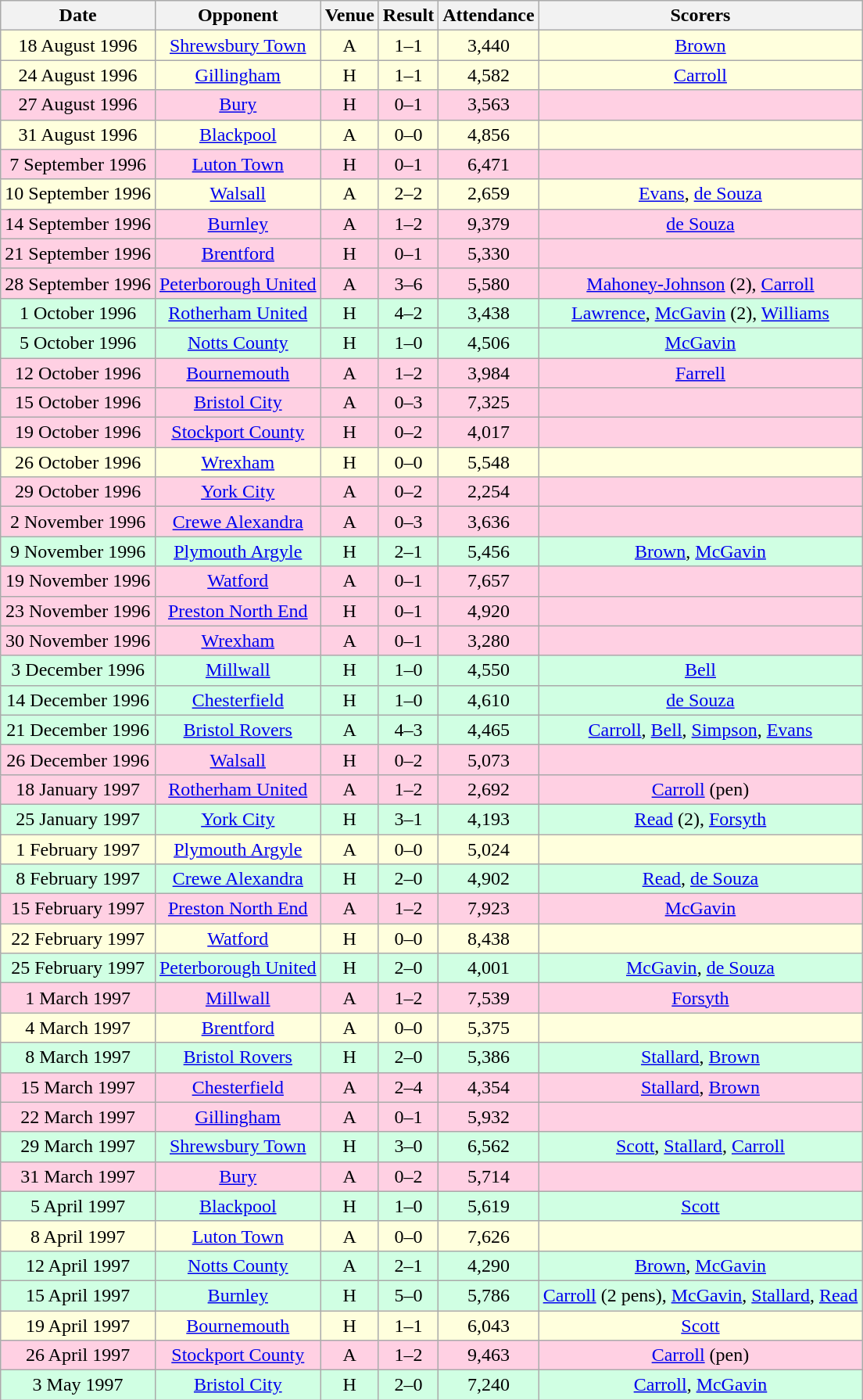<table class="wikitable sortable" style="font-size:100%; text-align:center">
<tr>
<th>Date</th>
<th>Opponent</th>
<th>Venue</th>
<th>Result</th>
<th>Attendance</th>
<th>Scorers</th>
</tr>
<tr style="background-color: #ffffdd;">
<td>18 August 1996</td>
<td><a href='#'>Shrewsbury Town</a></td>
<td>A</td>
<td>1–1</td>
<td>3,440</td>
<td><a href='#'>Brown</a></td>
</tr>
<tr style="background-color: #ffffdd;">
<td>24 August 1996</td>
<td><a href='#'>Gillingham</a></td>
<td>H</td>
<td>1–1</td>
<td>4,582</td>
<td><a href='#'>Carroll</a></td>
</tr>
<tr style="background-color: #ffd0e3;">
<td>27 August 1996</td>
<td><a href='#'>Bury</a></td>
<td>H</td>
<td>0–1</td>
<td>3,563</td>
<td></td>
</tr>
<tr style="background-color: #ffffdd;">
<td>31 August 1996</td>
<td><a href='#'>Blackpool</a></td>
<td>A</td>
<td>0–0</td>
<td>4,856</td>
<td></td>
</tr>
<tr style="background-color: #ffd0e3;">
<td>7 September 1996</td>
<td><a href='#'>Luton Town</a></td>
<td>H</td>
<td>0–1</td>
<td>6,471</td>
<td></td>
</tr>
<tr style="background-color: #ffffdd;">
<td>10 September 1996</td>
<td><a href='#'>Walsall</a></td>
<td>A</td>
<td>2–2</td>
<td>2,659</td>
<td><a href='#'>Evans</a>, <a href='#'>de Souza</a></td>
</tr>
<tr style="background-color: #ffd0e3;">
<td>14 September 1996</td>
<td><a href='#'>Burnley</a></td>
<td>A</td>
<td>1–2</td>
<td>9,379</td>
<td><a href='#'>de Souza</a></td>
</tr>
<tr style="background-color: #ffd0e3;">
<td>21 September 1996</td>
<td><a href='#'>Brentford</a></td>
<td>H</td>
<td>0–1</td>
<td>5,330</td>
<td></td>
</tr>
<tr style="background-color: #ffd0e3;">
<td>28 September 1996</td>
<td><a href='#'>Peterborough United</a></td>
<td>A</td>
<td>3–6</td>
<td>5,580</td>
<td><a href='#'>Mahoney-Johnson</a> (2), <a href='#'>Carroll</a></td>
</tr>
<tr style="background-color: #d0ffe3;">
<td>1 October 1996</td>
<td><a href='#'>Rotherham United</a></td>
<td>H</td>
<td>4–2</td>
<td>3,438</td>
<td><a href='#'>Lawrence</a>, <a href='#'>McGavin</a> (2), <a href='#'>Williams</a></td>
</tr>
<tr style="background-color: #d0ffe3;">
<td>5 October 1996</td>
<td><a href='#'>Notts County</a></td>
<td>H</td>
<td>1–0</td>
<td>4,506</td>
<td><a href='#'>McGavin</a></td>
</tr>
<tr style="background-color: #ffd0e3;">
<td>12 October 1996</td>
<td><a href='#'>Bournemouth</a></td>
<td>A</td>
<td>1–2</td>
<td>3,984</td>
<td><a href='#'>Farrell</a></td>
</tr>
<tr style="background-color: #ffd0e3;">
<td>15 October 1996</td>
<td><a href='#'>Bristol City</a></td>
<td>A</td>
<td>0–3</td>
<td>7,325</td>
<td></td>
</tr>
<tr style="background-color: #ffd0e3;">
<td>19 October 1996</td>
<td><a href='#'>Stockport County</a></td>
<td>H</td>
<td>0–2</td>
<td>4,017</td>
<td></td>
</tr>
<tr style="background-color: #ffffdd;">
<td>26 October 1996</td>
<td><a href='#'>Wrexham</a></td>
<td>H</td>
<td>0–0</td>
<td>5,548</td>
<td></td>
</tr>
<tr style="background-color: #ffd0e3;">
<td>29 October 1996</td>
<td><a href='#'>York City</a></td>
<td>A</td>
<td>0–2</td>
<td>2,254</td>
<td></td>
</tr>
<tr style="background-color: #ffd0e3;">
<td>2 November 1996</td>
<td><a href='#'>Crewe Alexandra</a></td>
<td>A</td>
<td>0–3</td>
<td>3,636</td>
<td></td>
</tr>
<tr style="background-color: #d0ffe3;">
<td>9 November 1996</td>
<td><a href='#'>Plymouth Argyle</a></td>
<td>H</td>
<td>2–1</td>
<td>5,456</td>
<td><a href='#'>Brown</a>, <a href='#'>McGavin</a></td>
</tr>
<tr style="background-color: #ffd0e3;">
<td>19 November 1996</td>
<td><a href='#'>Watford</a></td>
<td>A</td>
<td>0–1</td>
<td>7,657</td>
<td></td>
</tr>
<tr style="background-color: #ffd0e3;">
<td>23 November 1996</td>
<td><a href='#'>Preston North End</a></td>
<td>H</td>
<td>0–1</td>
<td>4,920</td>
<td></td>
</tr>
<tr style="background-color: #ffd0e3;">
<td>30 November 1996</td>
<td><a href='#'>Wrexham</a></td>
<td>A</td>
<td>0–1</td>
<td>3,280</td>
<td></td>
</tr>
<tr style="background-color: #d0ffe3;">
<td>3 December 1996</td>
<td><a href='#'>Millwall</a></td>
<td>H</td>
<td>1–0</td>
<td>4,550</td>
<td><a href='#'>Bell</a></td>
</tr>
<tr style="background-color: #d0ffe3;">
<td>14 December 1996</td>
<td><a href='#'>Chesterfield</a></td>
<td>H</td>
<td>1–0</td>
<td>4,610</td>
<td><a href='#'>de Souza</a></td>
</tr>
<tr style="background-color: #d0ffe3;">
<td>21 December 1996</td>
<td><a href='#'>Bristol Rovers</a></td>
<td>A</td>
<td>4–3</td>
<td>4,465</td>
<td><a href='#'>Carroll</a>, <a href='#'>Bell</a>, <a href='#'>Simpson</a>, <a href='#'>Evans</a></td>
</tr>
<tr style="background-color: #ffd0e3;">
<td>26 December 1996</td>
<td><a href='#'>Walsall</a></td>
<td>H</td>
<td>0–2</td>
<td>5,073</td>
<td></td>
</tr>
<tr style="background-color: #ffd0e3;">
<td>18 January 1997</td>
<td><a href='#'>Rotherham United</a></td>
<td>A</td>
<td>1–2</td>
<td>2,692</td>
<td><a href='#'>Carroll</a> (pen)</td>
</tr>
<tr style="background-color: #d0ffe3;">
<td>25 January 1997</td>
<td><a href='#'>York City</a></td>
<td>H</td>
<td>3–1</td>
<td>4,193</td>
<td><a href='#'>Read</a> (2), <a href='#'>Forsyth</a></td>
</tr>
<tr style="background-color: #ffffdd;">
<td>1 February 1997</td>
<td><a href='#'>Plymouth Argyle</a></td>
<td>A</td>
<td>0–0</td>
<td>5,024</td>
<td></td>
</tr>
<tr style="background-color: #d0ffe3;">
<td>8 February 1997</td>
<td><a href='#'>Crewe Alexandra</a></td>
<td>H</td>
<td>2–0</td>
<td>4,902</td>
<td><a href='#'>Read</a>, <a href='#'>de Souza</a></td>
</tr>
<tr style="background-color: #ffd0e3;">
<td>15 February 1997</td>
<td><a href='#'>Preston North End</a></td>
<td>A</td>
<td>1–2</td>
<td>7,923</td>
<td><a href='#'>McGavin</a></td>
</tr>
<tr style="background-color: #ffffdd;">
<td>22 February 1997</td>
<td><a href='#'>Watford</a></td>
<td>H</td>
<td>0–0</td>
<td>8,438</td>
<td></td>
</tr>
<tr style="background-color: #d0ffe3;">
<td>25 February 1997</td>
<td><a href='#'>Peterborough United</a></td>
<td>H</td>
<td>2–0</td>
<td>4,001</td>
<td><a href='#'>McGavin</a>, <a href='#'>de Souza</a></td>
</tr>
<tr style="background-color: #ffd0e3;">
<td>1 March 1997</td>
<td><a href='#'>Millwall</a></td>
<td>A</td>
<td>1–2</td>
<td>7,539</td>
<td><a href='#'>Forsyth</a></td>
</tr>
<tr style="background-color: #ffffdd;">
<td>4 March 1997</td>
<td><a href='#'>Brentford</a></td>
<td>A</td>
<td>0–0</td>
<td>5,375</td>
<td></td>
</tr>
<tr style="background-color: #d0ffe3;">
<td>8 March 1997</td>
<td><a href='#'>Bristol Rovers</a></td>
<td>H</td>
<td>2–0</td>
<td>5,386</td>
<td><a href='#'>Stallard</a>, <a href='#'>Brown</a></td>
</tr>
<tr style="background-color: #ffd0e3;">
<td>15 March 1997</td>
<td><a href='#'>Chesterfield</a></td>
<td>A</td>
<td>2–4</td>
<td>4,354</td>
<td><a href='#'>Stallard</a>, <a href='#'>Brown</a></td>
</tr>
<tr style="background-color: #ffd0e3;">
<td>22 March 1997</td>
<td><a href='#'>Gillingham</a></td>
<td>A</td>
<td>0–1</td>
<td>5,932</td>
<td></td>
</tr>
<tr style="background-color: #d0ffe3;">
<td>29 March 1997</td>
<td><a href='#'>Shrewsbury Town</a></td>
<td>H</td>
<td>3–0</td>
<td>6,562</td>
<td><a href='#'>Scott</a>, <a href='#'>Stallard</a>, <a href='#'>Carroll</a></td>
</tr>
<tr style="background-color: #ffd0e3;">
<td>31 March 1997</td>
<td><a href='#'>Bury</a></td>
<td>A</td>
<td>0–2</td>
<td>5,714</td>
<td></td>
</tr>
<tr style="background-color: #d0ffe3;">
<td>5 April 1997</td>
<td><a href='#'>Blackpool</a></td>
<td>H</td>
<td>1–0</td>
<td>5,619</td>
<td><a href='#'>Scott</a></td>
</tr>
<tr style="background-color: #ffffdd;">
<td>8 April 1997</td>
<td><a href='#'>Luton Town</a></td>
<td>A</td>
<td>0–0</td>
<td>7,626</td>
<td></td>
</tr>
<tr style="background-color: #d0ffe3;">
<td>12 April 1997</td>
<td><a href='#'>Notts County</a></td>
<td>A</td>
<td>2–1</td>
<td>4,290</td>
<td><a href='#'>Brown</a>, <a href='#'>McGavin</a></td>
</tr>
<tr style="background-color: #d0ffe3;">
<td>15 April 1997</td>
<td><a href='#'>Burnley</a></td>
<td>H</td>
<td>5–0</td>
<td>5,786</td>
<td><a href='#'>Carroll</a> (2 pens), <a href='#'>McGavin</a>, <a href='#'>Stallard</a>, <a href='#'>Read</a></td>
</tr>
<tr style="background-color: #ffffdd;">
<td>19 April 1997</td>
<td><a href='#'>Bournemouth</a></td>
<td>H</td>
<td>1–1</td>
<td>6,043</td>
<td><a href='#'>Scott</a></td>
</tr>
<tr style="background-color: #ffd0e3;">
<td>26 April 1997</td>
<td><a href='#'>Stockport County</a></td>
<td>A</td>
<td>1–2</td>
<td>9,463</td>
<td><a href='#'>Carroll</a> (pen)</td>
</tr>
<tr style="background-color: #d0ffe3;">
<td>3 May 1997</td>
<td><a href='#'>Bristol City</a></td>
<td>H</td>
<td>2–0</td>
<td>7,240</td>
<td><a href='#'>Carroll</a>, <a href='#'>McGavin</a></td>
</tr>
</table>
